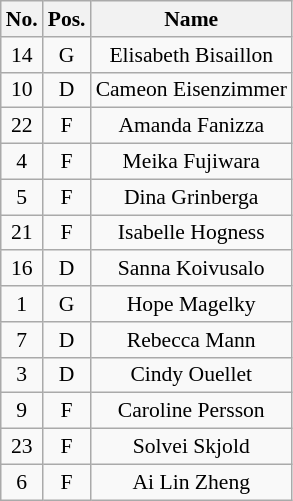<table class="wikitable sortable" style="font-size: 90%; text-align: center;">
<tr>
<th>No.</th>
<th>Pos.</th>
<th>Name</th>
</tr>
<tr>
<td>14</td>
<td>G</td>
<td> Elisabeth Bisaillon</td>
</tr>
<tr>
<td>10</td>
<td>D</td>
<td> Cameon Eisenzimmer</td>
</tr>
<tr>
<td>22</td>
<td>F</td>
<td> Amanda Fanizza</td>
</tr>
<tr>
<td>4</td>
<td>F</td>
<td> Meika Fujiwara</td>
</tr>
<tr>
<td>5</td>
<td>F</td>
<td> Dina Grinberga</td>
</tr>
<tr>
<td>21</td>
<td>F</td>
<td> Isabelle Hogness</td>
</tr>
<tr>
<td>16</td>
<td>D</td>
<td> Sanna Koivusalo</td>
</tr>
<tr>
<td>1</td>
<td>G</td>
<td> Hope Magelky</td>
</tr>
<tr>
<td>7</td>
<td>D</td>
<td> Rebecca Mann</td>
</tr>
<tr>
<td>3</td>
<td>D</td>
<td> Cindy Ouellet</td>
</tr>
<tr>
<td>9</td>
<td>F</td>
<td> Caroline Persson</td>
</tr>
<tr>
<td>23</td>
<td>F</td>
<td> Solvei Skjold</td>
</tr>
<tr>
<td>6</td>
<td>F</td>
<td> Ai Lin Zheng</td>
</tr>
</table>
